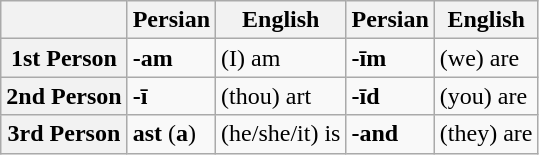<table class="wikitable">
<tr>
<th></th>
<th>Persian</th>
<th>English</th>
<th>Persian</th>
<th>English</th>
</tr>
<tr>
<th>1st Person</th>
<td><strong>-am</strong></td>
<td>(I) am</td>
<td><strong>-īm</strong></td>
<td>(we) are</td>
</tr>
<tr>
<th>2nd Person</th>
<td><strong>-ī</strong></td>
<td>(thou) art</td>
<td><strong>-īd</strong></td>
<td>(you) are</td>
</tr>
<tr>
<th>3rd Person</th>
<td><strong>ast</strong> (<strong>a</strong>)</td>
<td>(he/she/it) is</td>
<td><strong>-and</strong></td>
<td>(they) are</td>
</tr>
</table>
